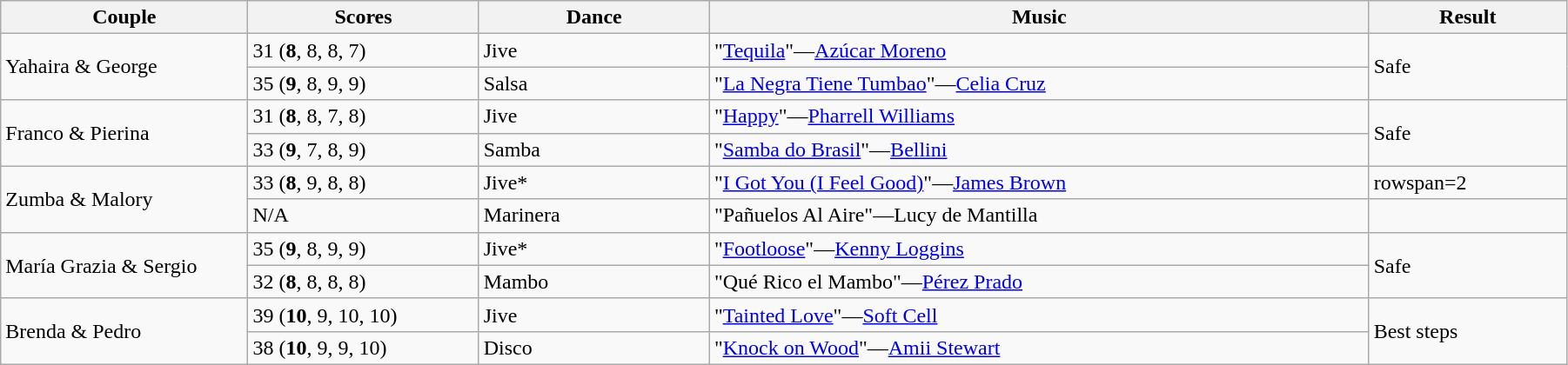<table class="wikitable sortable" style="width:95%; white-space:nowrap">
<tr>
<th style="width:15%;">Couple</th>
<th style="width:14%;">Scores</th>
<th style="width:14%;">Dance</th>
<th style="width:40%;">Music</th>
<th style="width:12%;">Result</th>
</tr>
<tr>
<td rowspan=2>Yahaira & George</td>
<td>31 (<strong>8</strong>, 8, 8, 7)</td>
<td>Jive</td>
<td>"<a href='#'>Tequila</a>"—<a href='#'>Azúcar Moreno</a></td>
<td rowspan=2>Safe</td>
</tr>
<tr>
<td>35 (<strong>9</strong>, 8, 9, 9)</td>
<td>Salsa</td>
<td>"<a href='#'>La Negra Tiene Tumbao</a>"—<a href='#'>Celia Cruz</a></td>
</tr>
<tr>
<td rowspan=2>Franco & Pierina</td>
<td>31 (<strong>8</strong>, 8, 7, 8)</td>
<td>Jive</td>
<td>"<a href='#'>Happy</a>"—<a href='#'>Pharrell Williams</a></td>
<td rowspan=2>Safe</td>
</tr>
<tr>
<td>33 (<strong>9</strong>, 7, 8, 9)</td>
<td>Samba</td>
<td>"<a href='#'>Samba do Brasil</a>"—<a href='#'>Bellini</a></td>
</tr>
<tr>
<td rowspan=2>Zumba & Malory</td>
<td>33 (<strong>8</strong>, 9, 8, 8)</td>
<td>Jive*</td>
<td>"<a href='#'>I Got You (I Feel Good)</a>"—<a href='#'>James Brown</a></td>
<td>rowspan=2 </td>
</tr>
<tr>
<td>N/A</td>
<td>Marinera</td>
<td>"Pañuelos Al Aire"—Lucy de Mantilla</td>
</tr>
<tr>
<td rowspan=2>María Grazia & Sergio</td>
<td>35 (<strong>9</strong>, 8, 9, 9)</td>
<td>Jive*</td>
<td>"<a href='#'>Footloose</a>"—<a href='#'>Kenny Loggins</a></td>
<td rowspan=2>Safe</td>
</tr>
<tr>
<td>32 (<strong>8</strong>, 8, 8, 8)</td>
<td>Mambo</td>
<td>"Qué Rico el Mambo"—<a href='#'>Pérez Prado</a></td>
</tr>
<tr>
<td rowspan=2>Brenda & Pedro</td>
<td>39 (<strong>10</strong>, 9, 10, 10)</td>
<td>Jive</td>
<td>"<a href='#'>Tainted Love</a>"—<a href='#'>Soft Cell</a></td>
<td rowspan=2>Best steps</td>
</tr>
<tr>
<td>38 (<strong>10</strong>, 9, 9, 10)</td>
<td>Disco</td>
<td>"<a href='#'>Knock on Wood</a>"—<a href='#'>Amii Stewart</a></td>
</tr>
</table>
